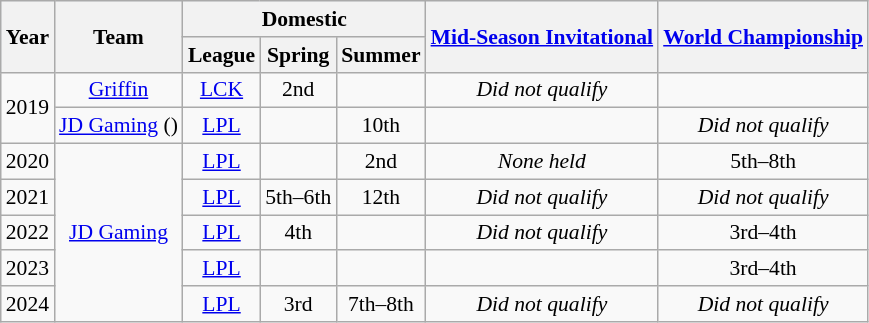<table class="wikitable" style="font-size:90%; text-align:center;">
<tr style="background:#f0f6ff;">
<th rowspan=2>Year</th>
<th rowspan=2>Team</th>
<th colspan=3>Domestic</th>
<th rowspan=2><a href='#'>Mid-Season Invitational</a></th>
<th rowspan=2><a href='#'>World Championship</a></th>
</tr>
<tr>
<th>League</th>
<th>Spring</th>
<th>Summer</th>
</tr>
<tr>
<td rowspan="2">2019</td>
<td><a href='#'>Griffin</a></td>
<td><a href='#'>LCK</a></td>
<td>2nd</td>
<td></td>
<td><em>Did not qualify</em></td>
<td></td>
</tr>
<tr>
<td><a href='#'>JD Gaming</a> (<em></em>)</td>
<td><a href='#'>LPL</a></td>
<td></td>
<td>10th</td>
<td></td>
<td><em>Did not qualify</em></td>
</tr>
<tr>
<td>2020</td>
<td rowspan="5"><a href='#'>JD Gaming</a></td>
<td><a href='#'>LPL</a></td>
<td></td>
<td>2nd</td>
<td><em>None held</em></td>
<td>5th–8th</td>
</tr>
<tr>
<td>2021</td>
<td><a href='#'>LPL</a></td>
<td>5th–6th</td>
<td>12th</td>
<td><em>Did not qualify</em></td>
<td><em>Did not qualify</em></td>
</tr>
<tr>
<td>2022</td>
<td><a href='#'>LPL</a></td>
<td>4th</td>
<td></td>
<td><em>Did not qualify</em></td>
<td>3rd–4th</td>
</tr>
<tr>
<td>2023</td>
<td><a href='#'>LPL</a></td>
<td></td>
<td></td>
<td></td>
<td>3rd–4th</td>
</tr>
<tr>
<td>2024</td>
<td><a href='#'>LPL</a></td>
<td>3rd</td>
<td>7th–8th</td>
<td><em>Did not qualify</em></td>
<td><em>Did not qualify</em></td>
</tr>
</table>
